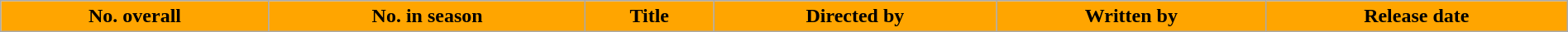<table class="wikitable plainrowheaders" style="width:100%;">
<tr>
<th ! style="background:#FFA500; color:black">No. overall</th>
<th ! style="background:#FFA500; color:black">No. in season</th>
<th ! style="background:#FFA500; color:black" ">Title</th>
<th ! style="background:#FFA500; color:black" ">Directed by</th>
<th ! style="background:#FFA500; color:black" ">Written by</th>
<th ! style="background:#FFA500; color:black" ">Release date<br>











</th>
</tr>
</table>
